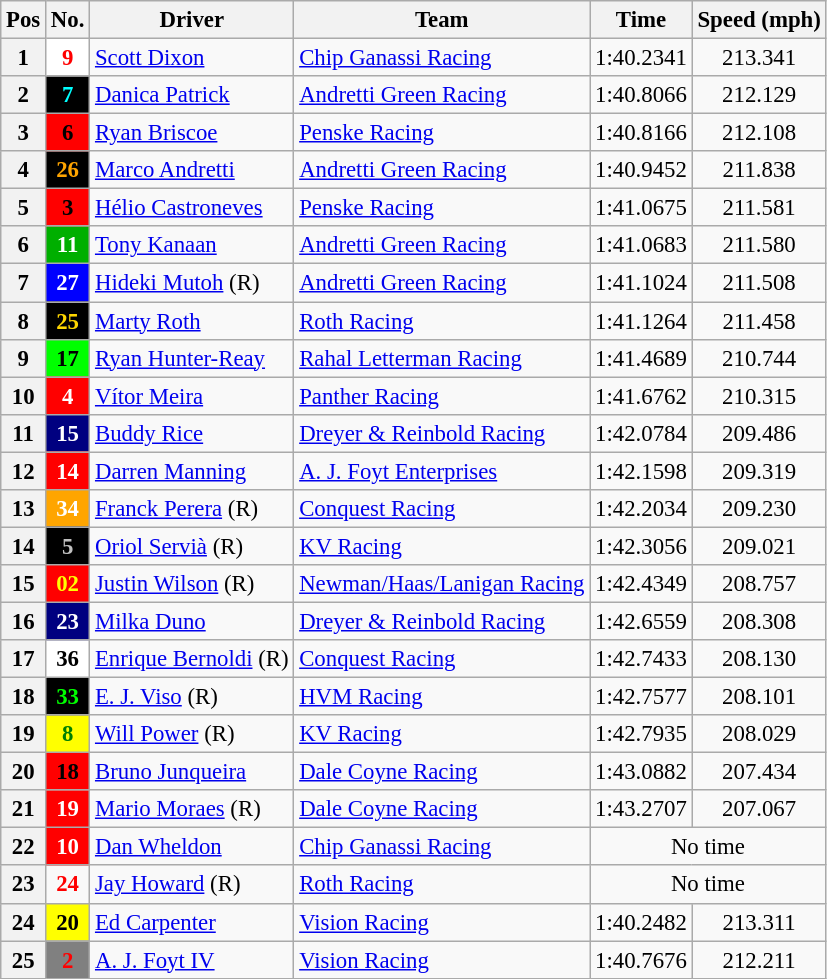<table class="wikitable" style="font-size:95%;">
<tr>
<th>Pos</th>
<th>No.</th>
<th>Driver</th>
<th>Team</th>
<th>Time</th>
<th>Speed (mph)</th>
</tr>
<tr>
<th>1</th>
<td style="background:white; color:red;" align=center><strong>9</strong></td>
<td> <a href='#'>Scott Dixon</a></td>
<td><a href='#'>Chip Ganassi Racing</a></td>
<td align=center>1:40.2341</td>
<td align=center>213.341</td>
</tr>
<tr>
<th>2</th>
<td style="background:black; color:aqua;" align=center><strong>7</strong></td>
<td> <a href='#'>Danica Patrick</a></td>
<td><a href='#'>Andretti Green Racing</a></td>
<td align=center>1:40.8066</td>
<td align=center>212.129</td>
</tr>
<tr>
<th>3</th>
<td style="background:#FF0000; color:black;" align=center><strong>6</strong></td>
<td> <a href='#'>Ryan Briscoe</a></td>
<td><a href='#'>Penske Racing</a></td>
<td align=center>1:40.8166</td>
<td align=center>212.108</td>
</tr>
<tr>
<th>4</th>
<td style="background:black; color:orange;" align=center><strong>26</strong></td>
<td> <a href='#'>Marco Andretti</a></td>
<td><a href='#'>Andretti Green Racing</a></td>
<td align=center>1:40.9452</td>
<td align=center>211.838</td>
</tr>
<tr>
<th>5</th>
<td style="background:#FF0000; color:black;" align="center"><strong>3</strong></td>
<td> <a href='#'>Hélio Castroneves</a></td>
<td><a href='#'>Penske Racing</a></td>
<td align=center>1:41.0675</td>
<td align=center>211.581</td>
</tr>
<tr>
<th>6</th>
<td style="background:#00AF00; color:white;" align=center><strong>11</strong></td>
<td> <a href='#'>Tony Kanaan</a></td>
<td><a href='#'>Andretti Green Racing</a></td>
<td align=center>1:41.0683</td>
<td align=center>211.580</td>
</tr>
<tr>
<th>7</th>
<td style="background:blue; color:white;" align=center><strong>27</strong></td>
<td> <a href='#'>Hideki Mutoh</a> (R)</td>
<td><a href='#'>Andretti Green Racing</a></td>
<td align=center>1:41.1024</td>
<td align=center>211.508</td>
</tr>
<tr>
<th>8</th>
<td style="background:black; color:gold;" align="center"><strong>25</strong></td>
<td> <a href='#'>Marty Roth</a></td>
<td><a href='#'>Roth Racing</a></td>
<td align=center>1:41.1264</td>
<td align=center>211.458</td>
</tr>
<tr>
<th>9</th>
<td style="background:#00FF00; color:Black;" align=center><strong>17</strong></td>
<td> <a href='#'>Ryan Hunter-Reay</a></td>
<td><a href='#'>Rahal Letterman Racing</a></td>
<td align=center>1:41.4689</td>
<td align=center>210.744</td>
</tr>
<tr>
<th>10</th>
<td style="background:red; color:white;" align=center><strong>4</strong></td>
<td> <a href='#'>Vítor Meira</a></td>
<td><a href='#'>Panther Racing</a></td>
<td align=center>1:41.6762</td>
<td align=center>210.315</td>
</tr>
<tr>
<th>11</th>
<td style="background:#000080; color:white;" align=center><strong>15</strong></td>
<td> <a href='#'>Buddy Rice</a></td>
<td><a href='#'>Dreyer & Reinbold Racing</a></td>
<td align=center>1:42.0784</td>
<td align=center>209.486</td>
</tr>
<tr>
<th>12</th>
<td style="background:#ff0000; color:white;" align=center><strong>14</strong></td>
<td> <a href='#'>Darren Manning</a></td>
<td><a href='#'>A. J. Foyt Enterprises</a></td>
<td align=center>1:42.1598</td>
<td align=center>209.319</td>
</tr>
<tr>
<th>13</th>
<td style="background:orange; color:white;" align=center><strong>34</strong></td>
<td> <a href='#'>Franck Perera</a> (R)</td>
<td><a href='#'>Conquest Racing</a></td>
<td align=center>1:42.2034</td>
<td align=center>209.230</td>
</tr>
<tr>
<th>14</th>
<td style="background:black; color:silver;" align=center><strong>5</strong></td>
<td> <a href='#'>Oriol Servià</a> (R)</td>
<td><a href='#'>KV Racing</a></td>
<td align=center>1:42.3056</td>
<td align=center>209.021</td>
</tr>
<tr>
<th>15</th>
<td style="background:red; color:yellow;" align=center><strong>02</strong></td>
<td> <a href='#'>Justin Wilson</a> (R)</td>
<td><a href='#'>Newman/Haas/Lanigan Racing</a></td>
<td align=center>1:42.4349</td>
<td align=center>208.757</td>
</tr>
<tr>
<th>16</th>
<td style="background:#000080; color:white;" align=center><strong>23</strong></td>
<td> <a href='#'>Milka Duno</a></td>
<td><a href='#'>Dreyer & Reinbold Racing</a></td>
<td align=center>1:42.6559</td>
<td align=center>208.308</td>
</tr>
<tr>
<th>17</th>
<td style="background:white; color:black;"  align=center><strong>36</strong></td>
<td> <a href='#'>Enrique Bernoldi</a> (R)</td>
<td><a href='#'>Conquest Racing</a></td>
<td align=center>1:42.7433</td>
<td align=center>208.130</td>
</tr>
<tr>
<th>18</th>
<td style="background:black; color:lime;" align=center><strong>33</strong></td>
<td> <a href='#'>E. J. Viso</a> (R)</td>
<td><a href='#'>HVM Racing</a></td>
<td align=center>1:42.7577</td>
<td align=center>208.101</td>
</tr>
<tr>
<th>19</th>
<td style="background:yellow; color:green;" align=center><strong>8</strong></td>
<td> <a href='#'>Will Power</a> (R)</td>
<td><a href='#'>KV Racing</a></td>
<td align=center>1:42.7935</td>
<td align=center>208.029</td>
</tr>
<tr>
<th>20</th>
<td style="background:#FF0000; color:black;" align=center><strong>18</strong></td>
<td> <a href='#'>Bruno Junqueira</a></td>
<td><a href='#'>Dale Coyne Racing</a></td>
<td align=center>1:43.0882</td>
<td align=center>207.434</td>
</tr>
<tr>
<th>21</th>
<td style="background:red; color:white;" align=center><strong>19</strong></td>
<td> <a href='#'>Mario Moraes</a> (R)</td>
<td><a href='#'>Dale Coyne Racing</a></td>
<td align=center>1:43.2707</td>
<td align=center>207.067</td>
</tr>
<tr>
<th>22</th>
<td style="background:red; color:white;" align=center><strong>10</strong></td>
<td> <a href='#'>Dan Wheldon</a></td>
<td><a href='#'>Chip Ganassi Racing</a></td>
<td align=center colspan=2>No time</td>
</tr>
<tr>
<th>23</th>
<td style="background:#white; color:red" align=center><strong>24</strong></td>
<td> <a href='#'>Jay Howard</a> (R)</td>
<td><a href='#'>Roth Racing</a></td>
<td align=center colspan=2>No time</td>
</tr>
<tr>
<th>24</th>
<td style="background:yellow; color:black;" align=center><strong>20</strong></td>
<td> <a href='#'>Ed Carpenter</a></td>
<td><a href='#'>Vision Racing</a></td>
<td align=center>1:40.2482</td>
<td align=center>213.311</td>
</tr>
<tr>
<th>25</th>
<td style="background:gray; color:red;" align=center><strong>2</strong></td>
<td> <a href='#'>A. J. Foyt IV</a></td>
<td><a href='#'>Vision Racing</a></td>
<td align=center>1:40.7676</td>
<td align=center>212.211</td>
</tr>
</table>
